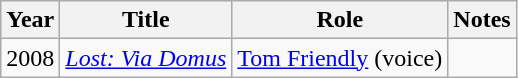<table class="wikitable sortable">
<tr>
<th>Year</th>
<th>Title</th>
<th>Role</th>
<th class="unsortable">Notes</th>
</tr>
<tr>
<td>2008</td>
<td><em><a href='#'>Lost: Via Domus</a></em></td>
<td><a href='#'>Tom Friendly</a> (voice)</td>
<td></td>
</tr>
</table>
